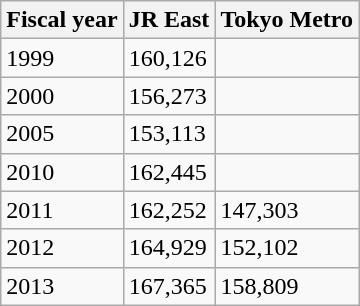<table class="wikitable">
<tr>
<th>Fiscal year</th>
<th>JR East</th>
<th>Tokyo Metro</th>
</tr>
<tr>
<td>1999</td>
<td>160,126</td>
<td></td>
</tr>
<tr>
<td>2000</td>
<td>156,273</td>
<td></td>
</tr>
<tr>
<td>2005</td>
<td>153,113</td>
<td></td>
</tr>
<tr>
<td>2010</td>
<td>162,445</td>
<td></td>
</tr>
<tr>
<td>2011</td>
<td>162,252</td>
<td>147,303</td>
</tr>
<tr>
<td>2012</td>
<td>164,929</td>
<td>152,102</td>
</tr>
<tr>
<td>2013</td>
<td>167,365</td>
<td>158,809</td>
</tr>
</table>
